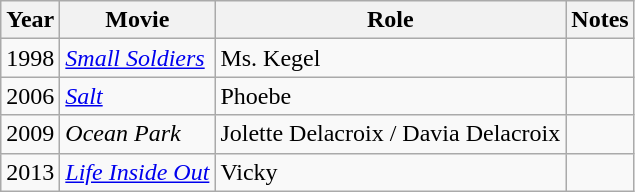<table class="wikitable sortable">
<tr>
<th>Year</th>
<th>Movie</th>
<th>Role</th>
<th class="unsortable">Notes</th>
</tr>
<tr>
<td>1998</td>
<td><em><a href='#'>Small Soldiers</a></em></td>
<td>Ms. Kegel</td>
<td></td>
</tr>
<tr>
<td>2006</td>
<td><em><a href='#'>Salt</a></em></td>
<td>Phoebe</td>
<td></td>
</tr>
<tr>
<td>2009</td>
<td><em>Ocean Park</em></td>
<td>Jolette Delacroix / Davia Delacroix</td>
<td></td>
</tr>
<tr>
<td>2013</td>
<td><em><a href='#'>Life Inside Out</a></em></td>
<td>Vicky</td>
<td></td>
</tr>
</table>
